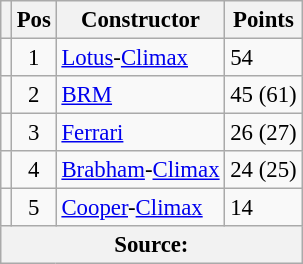<table class="wikitable" style="font-size: 95%;">
<tr>
<th></th>
<th>Pos</th>
<th>Constructor</th>
<th>Points</th>
</tr>
<tr>
<td align="left"></td>
<td align="center">1</td>
<td> <a href='#'>Lotus</a>-<a href='#'>Climax</a></td>
<td align="left">54</td>
</tr>
<tr>
<td align="left"></td>
<td align="center">2</td>
<td> <a href='#'>BRM</a></td>
<td align="left">45 (61)</td>
</tr>
<tr>
<td align="left"></td>
<td align="center">3</td>
<td> <a href='#'>Ferrari</a></td>
<td align="left">26 (27)</td>
</tr>
<tr>
<td align="left"></td>
<td align="center">4</td>
<td> <a href='#'>Brabham</a>-<a href='#'>Climax</a></td>
<td align="left">24 (25)</td>
</tr>
<tr>
<td align="left"></td>
<td align="center">5</td>
<td> <a href='#'>Cooper</a>-<a href='#'>Climax</a></td>
<td align="left">14</td>
</tr>
<tr>
<th colspan=4>Source:</th>
</tr>
</table>
